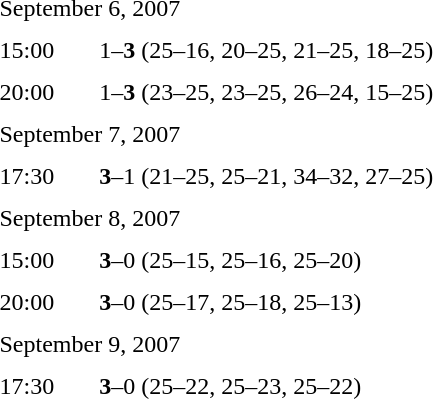<table style=border-collapse:collapse  cellspacing=0 cellpadding=5>
<tr>
<td colspan="4">September 6, 2007</td>
</tr>
<tr>
<td>15:00</td>
<td></td>
<td><strong> </strong></td>
<td>1–<strong>3</strong> (25–16, 20–25, 21–25, 18–25)</td>
</tr>
<tr>
<td>20:00</td>
<td></td>
<td><strong></strong></td>
<td>1–<strong>3</strong> (23–25, 23–25, 26–24, 15–25)</td>
</tr>
<tr>
<td colspan="4">September 7, 2007</td>
</tr>
<tr>
<td>17:30</td>
<td><strong></strong></td>
<td></td>
<td><strong>3</strong>–1 (21–25, 25–21, 34–32, 27–25)</td>
</tr>
<tr>
<td colspan="4">September 8, 2007</td>
</tr>
<tr>
<td>15:00</td>
<td><strong> </strong></td>
<td></td>
<td><strong>3</strong>–0 (25–15, 25–16, 25–20)</td>
</tr>
<tr>
<td>20:00</td>
<td><strong></strong></td>
<td></td>
<td><strong>3</strong>–0 (25–17, 25–18, 25–13)</td>
</tr>
<tr>
<td colspan="4">September 9, 2007</td>
</tr>
<tr>
<td>17:30</td>
<td><strong> </strong></td>
<td></td>
<td><strong>3</strong>–0 (25–22, 25–23, 25–22)</td>
</tr>
</table>
